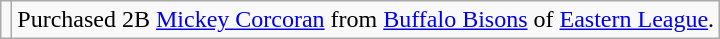<table class="wikitable">
<tr>
<td></td>
<td>Purchased 2B <a href='#'>Mickey Corcoran</a> from <a href='#'>Buffalo Bisons</a> of <a href='#'>Eastern League</a>.</td>
</tr>
</table>
